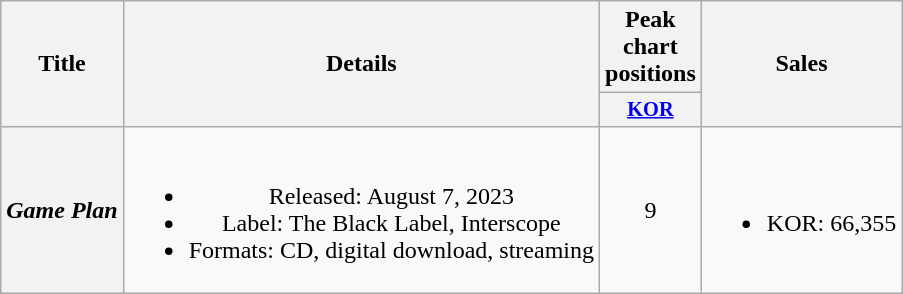<table class="wikitable plainrowheaders" style="text-align:center">
<tr>
<th scope="col" rowspan="2">Title</th>
<th scope="col" rowspan="2">Details</th>
<th scope="col" colspan="1">Peak chart positions</th>
<th scope="col" rowspan="2">Sales</th>
</tr>
<tr>
<th scope="col" style="width:3em;font-size:85%"><a href='#'>KOR</a><br></th>
</tr>
<tr>
<th scope="row"><em>Game Plan</em></th>
<td><br><ul><li>Released: August 7, 2023</li><li>Label: The Black Label, Interscope</li><li>Formats: CD, digital download, streaming</li></ul></td>
<td>9</td>
<td><br><ul><li>KOR: 66,355</li></ul></td>
</tr>
</table>
